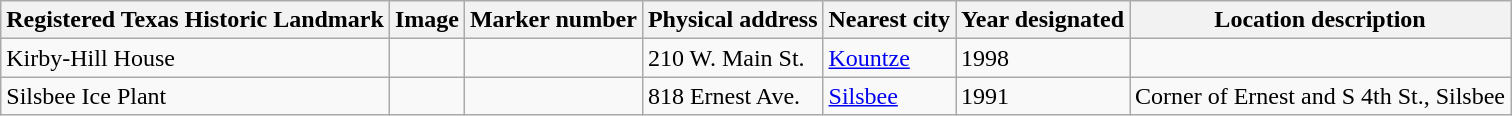<table class="wikitable sortable">
<tr>
<th>Registered Texas Historic Landmark</th>
<th>Image</th>
<th>Marker number</th>
<th>Physical address</th>
<th>Nearest city</th>
<th>Year designated</th>
<th>Location description</th>
</tr>
<tr>
<td>Kirby-Hill House</td>
<td></td>
<td></td>
<td>210 W. Main St.<br></td>
<td><a href='#'>Kountze</a></td>
<td>1998</td>
<td></td>
</tr>
<tr>
<td>Silsbee Ice Plant</td>
<td></td>
<td></td>
<td>818 Ernest Ave.<br></td>
<td><a href='#'>Silsbee</a></td>
<td>1991</td>
<td>Corner of Ernest and S 4th St., Silsbee</td>
</tr>
</table>
